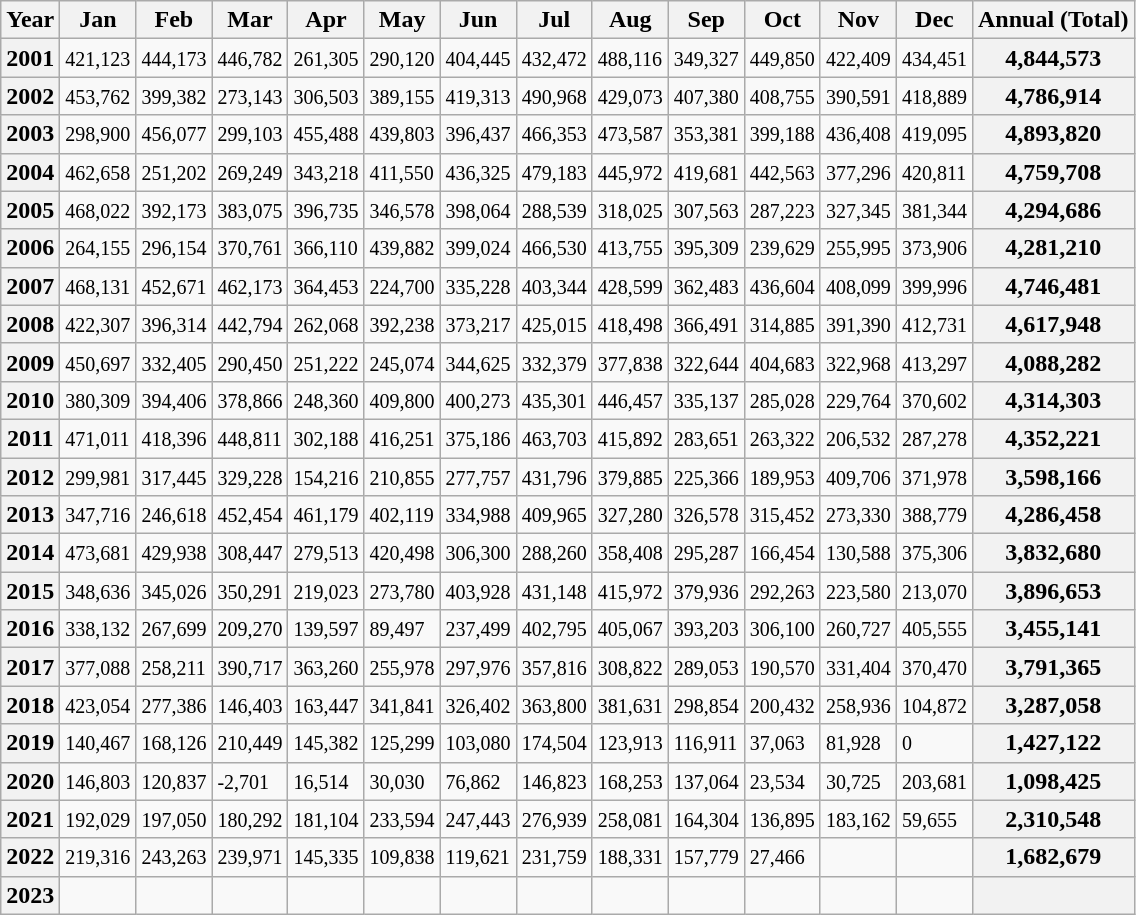<table class="wikitable">
<tr>
<th>Year</th>
<th>Jan</th>
<th>Feb</th>
<th>Mar</th>
<th>Apr</th>
<th>May</th>
<th>Jun</th>
<th>Jul</th>
<th>Aug</th>
<th>Sep</th>
<th>Oct</th>
<th>Nov</th>
<th>Dec</th>
<th>Annual (Total)</th>
</tr>
<tr>
<th>2001</th>
<td><small>421,123</small></td>
<td><small>444,173</small></td>
<td><small>446,782</small></td>
<td><small>261,305</small></td>
<td><small>290,120</small></td>
<td><small>404,445</small></td>
<td><small>432,472</small></td>
<td><small>488,116</small></td>
<td><small>349,327</small></td>
<td><small>449,850</small></td>
<td><small>422,409</small></td>
<td><small>434,451</small></td>
<th>4,844,573</th>
</tr>
<tr>
<th>2002</th>
<td><small>453,762</small></td>
<td><small>399,382</small></td>
<td><small>273,143</small></td>
<td><small>306,503</small></td>
<td><small>389,155</small></td>
<td><small>419,313</small></td>
<td><small>490,968</small></td>
<td><small>429,073</small></td>
<td><small>407,380</small></td>
<td><small>408,755</small></td>
<td><small>390,591</small></td>
<td><small>418,889</small></td>
<th>4,786,914</th>
</tr>
<tr>
<th>2003</th>
<td><small>298,900</small></td>
<td><small>456,077</small></td>
<td><small>299,103</small></td>
<td><small>455,488</small></td>
<td><small>439,803</small></td>
<td><small>396,437</small></td>
<td><small>466,353</small></td>
<td><small>473,587</small></td>
<td><small>353,381</small></td>
<td><small>399,188</small></td>
<td><small>436,408</small></td>
<td><small>419,095</small></td>
<th>4,893,820</th>
</tr>
<tr>
<th>2004</th>
<td><small>462,658</small></td>
<td><small>251,202</small></td>
<td><small>269,249</small></td>
<td><small>343,218</small></td>
<td><small>411,550</small></td>
<td><small>436,325</small></td>
<td><small>479,183</small></td>
<td><small>445,972</small></td>
<td><small>419,681</small></td>
<td><small>442,563</small></td>
<td><small>377,296</small></td>
<td><small>420,811</small></td>
<th>4,759,708</th>
</tr>
<tr>
<th>2005</th>
<td><small>468,022</small></td>
<td><small>392,173</small></td>
<td><small>383,075</small></td>
<td><small>396,735</small></td>
<td><small>346,578</small></td>
<td><small>398,064</small></td>
<td><small>288,539</small></td>
<td><small>318,025</small></td>
<td><small>307,563</small></td>
<td><small>287,223</small></td>
<td><small>327,345</small></td>
<td><small>381,344</small></td>
<th>4,294,686</th>
</tr>
<tr>
<th>2006</th>
<td><small>264,155</small></td>
<td><small>296,154</small></td>
<td><small>370,761</small></td>
<td><small>366,110</small></td>
<td><small>439,882</small></td>
<td><small>399,024</small></td>
<td><small>466,530</small></td>
<td><small>413,755</small></td>
<td><small>395,309</small></td>
<td><small>239,629</small></td>
<td><small>255,995</small></td>
<td><small>373,906</small></td>
<th>4,281,210</th>
</tr>
<tr>
<th>2007</th>
<td><small>468,131</small></td>
<td><small>452,671</small></td>
<td><small>462,173</small></td>
<td><small>364,453</small></td>
<td><small>224,700</small></td>
<td><small>335,228</small></td>
<td><small>403,344</small></td>
<td><small>428,599</small></td>
<td><small>362,483</small></td>
<td><small>436,604</small></td>
<td><small>408,099</small></td>
<td><small>399,996</small></td>
<th>4,746,481</th>
</tr>
<tr>
<th>2008</th>
<td><small>422,307</small></td>
<td><small>396,314</small></td>
<td><small>442,794</small></td>
<td><small>262,068</small></td>
<td><small>392,238</small></td>
<td><small>373,217</small></td>
<td><small>425,015</small></td>
<td><small>418,498</small></td>
<td><small>366,491</small></td>
<td><small>314,885</small></td>
<td><small>391,390</small></td>
<td><small>412,731</small></td>
<th>4,617,948</th>
</tr>
<tr>
<th>2009</th>
<td><small>450,697</small></td>
<td><small>332,405</small></td>
<td><small>290,450</small></td>
<td><small>251,222</small></td>
<td><small>245,074</small></td>
<td><small>344,625</small></td>
<td><small>332,379</small></td>
<td><small>377,838</small></td>
<td><small>322,644</small></td>
<td><small>404,683</small></td>
<td><small>322,968</small></td>
<td><small>413,297</small></td>
<th>4,088,282</th>
</tr>
<tr>
<th>2010</th>
<td><small>380,309</small></td>
<td><small>394,406</small></td>
<td><small>378,866</small></td>
<td><small>248,360</small></td>
<td><small>409,800</small></td>
<td><small>400,273</small></td>
<td><small>435,301</small></td>
<td><small>446,457</small></td>
<td><small>335,137</small></td>
<td><small>285,028</small></td>
<td><small>229,764</small></td>
<td><small>370,602</small></td>
<th>4,314,303</th>
</tr>
<tr>
<th>2011</th>
<td><small>471,011</small></td>
<td><small>418,396</small></td>
<td><small>448,811</small></td>
<td><small>302,188</small></td>
<td><small>416,251</small></td>
<td><small>375,186</small></td>
<td><small>463,703</small></td>
<td><small>415,892</small></td>
<td><small>283,651</small></td>
<td><small>263,322</small></td>
<td><small>206,532</small></td>
<td><small>287,278</small></td>
<th>4,352,221</th>
</tr>
<tr>
<th>2012</th>
<td><small>299,981</small></td>
<td><small>317,445</small></td>
<td><small>329,228</small></td>
<td><small>154,216</small></td>
<td><small>210,855</small></td>
<td><small>277,757</small></td>
<td><small>431,796</small></td>
<td><small>379,885</small></td>
<td><small>225,366</small></td>
<td><small>189,953</small></td>
<td><small>409,706</small></td>
<td><small>371,978</small></td>
<th>3,598,166</th>
</tr>
<tr>
<th>2013</th>
<td><small>347,716</small></td>
<td><small>246,618</small></td>
<td><small>452,454</small></td>
<td><small>461,179</small></td>
<td><small>402,119</small></td>
<td><small>334,988</small></td>
<td><small>409,965</small></td>
<td><small>327,280</small></td>
<td><small>326,578</small></td>
<td><small>315,452</small></td>
<td><small>273,330</small></td>
<td><small>388,779</small></td>
<th>4,286,458</th>
</tr>
<tr>
<th>2014</th>
<td><small>473,681</small></td>
<td><small>429,938</small></td>
<td><small>308,447</small></td>
<td><small>279,513</small></td>
<td><small>420,498</small></td>
<td><small>306,300</small></td>
<td><small>288,260</small></td>
<td><small>358,408</small></td>
<td><small>295,287</small></td>
<td><small>166,454</small></td>
<td><small>130,588</small></td>
<td><small>375,306</small></td>
<th>3,832,680</th>
</tr>
<tr>
<th>2015</th>
<td><small>348,636</small></td>
<td><small>345,026</small></td>
<td><small>350,291</small></td>
<td><small>219,023</small></td>
<td><small>273,780</small></td>
<td><small>403,928</small></td>
<td><small>431,148</small></td>
<td><small>415,972</small></td>
<td><small>379,936</small></td>
<td><small>292,263</small></td>
<td><small>223,580</small></td>
<td><small>213,070</small></td>
<th>3,896,653</th>
</tr>
<tr>
<th>2016</th>
<td><small>338,132</small></td>
<td><small>267,699</small></td>
<td><small>209,270</small></td>
<td><small>139,597</small></td>
<td><small>89,497</small></td>
<td><small>237,499</small></td>
<td><small>402,795</small></td>
<td><small>405,067</small></td>
<td><small>393,203</small></td>
<td><small>306,100</small></td>
<td><small>260,727</small></td>
<td><small>405,555</small></td>
<th>3,455,141</th>
</tr>
<tr>
<th>2017</th>
<td><small>377,088</small></td>
<td><small>258,211</small></td>
<td><small>390,717</small></td>
<td><small>363,260</small></td>
<td><small>255,978</small></td>
<td><small>297,976</small></td>
<td><small>357,816</small></td>
<td><small>308,822</small></td>
<td><small>289,053</small></td>
<td><small>190,570</small></td>
<td><small>331,404</small></td>
<td><small>370,470</small></td>
<th>3,791,365</th>
</tr>
<tr>
<th>2018</th>
<td><small>423,054</small></td>
<td><small>277,386</small></td>
<td><small>146,403</small></td>
<td><small>163,447</small></td>
<td><small>341,841</small></td>
<td><small>326,402</small></td>
<td><small>363,800</small></td>
<td><small>381,631</small></td>
<td><small>298,854</small></td>
<td><small>200,432</small></td>
<td><small>258,936</small></td>
<td><small>104,872</small></td>
<th>3,287,058</th>
</tr>
<tr>
<th>2019</th>
<td><small>140,467</small></td>
<td><small>168,126</small></td>
<td><small>210,449</small></td>
<td><small>145,382</small></td>
<td><small>125,299</small></td>
<td><small>103,080</small></td>
<td><small>174,504</small></td>
<td><small>123,913</small></td>
<td><small>116,911</small></td>
<td><small>37,063</small></td>
<td><small>81,928</small></td>
<td><small>0</small></td>
<th>1,427,122</th>
</tr>
<tr>
<th>2020</th>
<td><small>146,803</small></td>
<td><small>120,837</small></td>
<td><small>-2,701</small></td>
<td><small>16,514</small></td>
<td><small>30,030</small></td>
<td><small>76,862</small></td>
<td><small>146,823</small></td>
<td><small>168,253</small></td>
<td><small>137,064</small></td>
<td><small>23,534</small></td>
<td><small>30,725</small></td>
<td><small>203,681</small></td>
<th>1,098,425</th>
</tr>
<tr>
<th>2021</th>
<td><small>192,029</small></td>
<td><small>197,050</small></td>
<td><small>180,292</small></td>
<td><small>181,104</small></td>
<td><small>233,594</small></td>
<td><small>247,443</small></td>
<td><small>276,939</small></td>
<td><small>258,081</small></td>
<td><small>164,304</small></td>
<td><small>136,895</small></td>
<td><small>183,162</small></td>
<td><small>59,655</small></td>
<th>2,310,548</th>
</tr>
<tr>
<th>2022</th>
<td><small>219,316</small></td>
<td><small>243,263</small></td>
<td><small>239,971</small></td>
<td><small>145,335</small></td>
<td><small>109,838</small></td>
<td><small>119,621</small></td>
<td><small>231,759</small></td>
<td><small>188,331</small></td>
<td><small>157,779</small></td>
<td><small>27,466</small></td>
<td></td>
<td></td>
<th>1,682,679</th>
</tr>
<tr>
<th>2023</th>
<td></td>
<td></td>
<td></td>
<td></td>
<td></td>
<td></td>
<td></td>
<td></td>
<td></td>
<td></td>
<td></td>
<td></td>
<th></th>
</tr>
</table>
